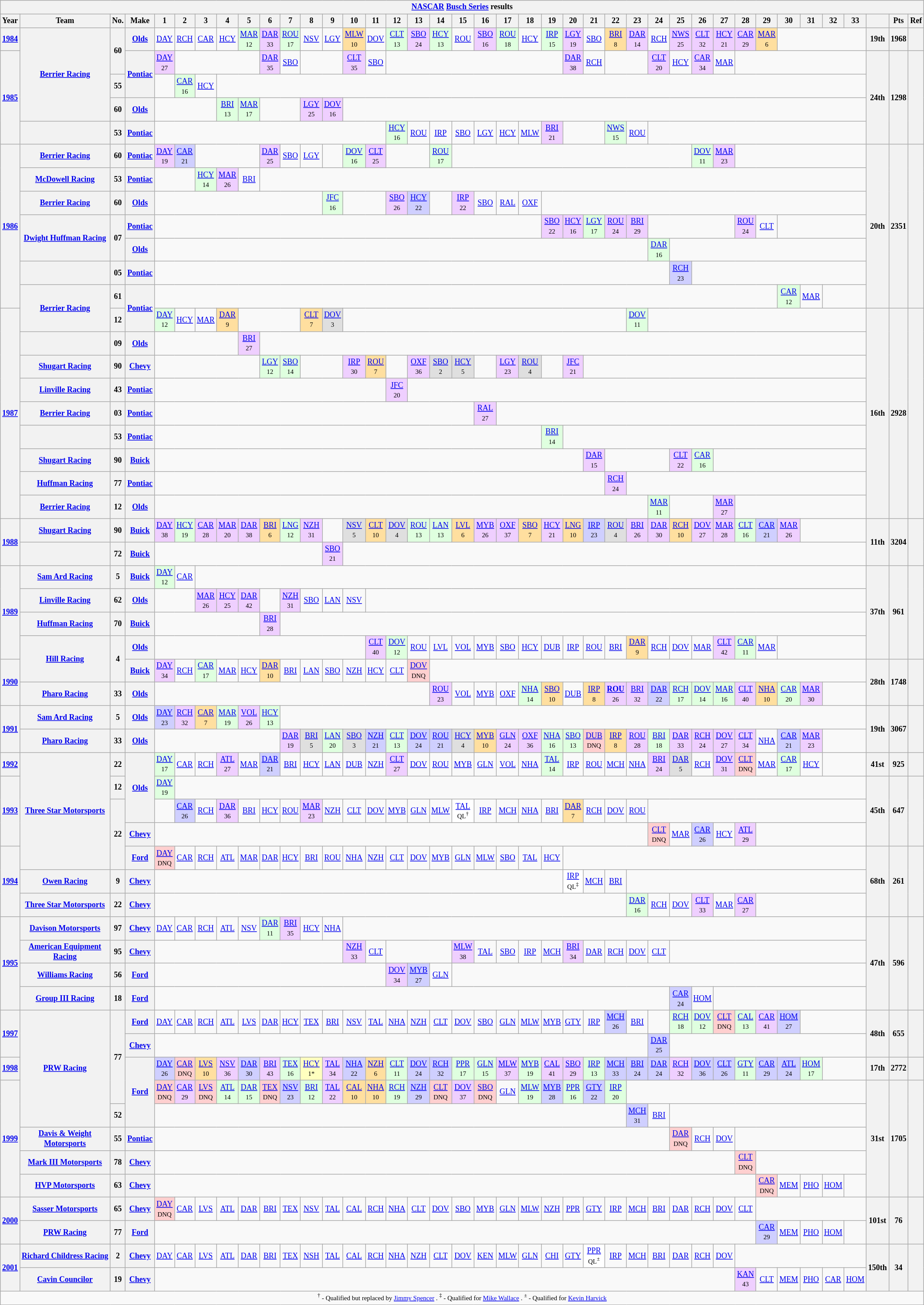<table class="wikitable" style="text-align:center; font-size:75%">
<tr>
<th colspan=42><a href='#'>NASCAR</a> <a href='#'>Busch Series</a> results</th>
</tr>
<tr>
<th>Year</th>
<th>Team</th>
<th>No.</th>
<th>Make</th>
<th>1</th>
<th>2</th>
<th>3</th>
<th>4</th>
<th>5</th>
<th>6</th>
<th>7</th>
<th>8</th>
<th>9</th>
<th>10</th>
<th>11</th>
<th>12</th>
<th>13</th>
<th>14</th>
<th>15</th>
<th>16</th>
<th>17</th>
<th>18</th>
<th>19</th>
<th>20</th>
<th>21</th>
<th>22</th>
<th>23</th>
<th>24</th>
<th>25</th>
<th>26</th>
<th>27</th>
<th>28</th>
<th>29</th>
<th>30</th>
<th>31</th>
<th>32</th>
<th>33</th>
<th></th>
<th>Pts</th>
<th>Ref</th>
</tr>
<tr>
<th><a href='#'>1984</a></th>
<th rowspan=4><a href='#'>Berrier Racing</a></th>
<th rowspan=2>60</th>
<th><a href='#'>Olds</a></th>
<td><a href='#'>DAY</a></td>
<td><a href='#'>RCH</a></td>
<td><a href='#'>CAR</a></td>
<td><a href='#'>HCY</a></td>
<td style="background:#DFFFDF;"><a href='#'>MAR</a><br><small>12</small></td>
<td style="background:#EFCFFF;"><a href='#'>DAR</a><br><small>33</small></td>
<td style="background:#DFFFDF;"><a href='#'>ROU</a><br><small>17</small></td>
<td><a href='#'>NSV</a></td>
<td><a href='#'>LGY</a></td>
<td style="background:#FFDF9F;"><a href='#'>MLW</a><br><small>10</small></td>
<td><a href='#'>DOV</a></td>
<td style="background:#DFFFDF;"><a href='#'>CLT</a><br><small>13</small></td>
<td style="background:#EFCFFF;"><a href='#'>SBO</a><br><small>24</small></td>
<td style="background:#DFFFDF;"><a href='#'>HCY</a><br><small>13</small></td>
<td><a href='#'>ROU</a></td>
<td style="background:#EFCFFF;"><a href='#'>SBO</a><br><small>16</small></td>
<td style="background:#DFFFDF;"><a href='#'>ROU</a><br><small>18</small></td>
<td><a href='#'>HCY</a></td>
<td style="background:#DFFFDF;"><a href='#'>IRP</a><br><small>15</small></td>
<td style="background:#EFCFFF;"><a href='#'>LGY</a><br><small>19</small></td>
<td><a href='#'>SBO</a></td>
<td style="background:#FFDF9F;"><a href='#'>BRI</a><br><small>8</small></td>
<td style="background:#EFCFFF;"><a href='#'>DAR</a><br><small>14</small></td>
<td><a href='#'>RCH</a></td>
<td style="background:#EFCFFF;"><a href='#'>NWS</a><br><small>25</small></td>
<td style="background:#EFCFFF;"><a href='#'>CLT</a><br><small>32</small></td>
<td style="background:#EFCFFF;"><a href='#'>HCY</a><br><small>21</small></td>
<td style="background:#EFCFFF;"><a href='#'>CAR</a><br><small>29</small></td>
<td style="background:#FFDF9F;"><a href='#'>MAR</a><br><small>6</small></td>
<td colspan=4></td>
<th>19th</th>
<th>1968</th>
<th></th>
</tr>
<tr>
<th rowspan=4><a href='#'>1985</a></th>
<th rowspan=2><a href='#'>Pontiac</a></th>
<td style="background:#EFCFFF;"><a href='#'>DAY</a><br><small>27</small></td>
<td colspan=4></td>
<td style="background:#EFCFFF;"><a href='#'>DAR</a><br><small>35</small></td>
<td><a href='#'>SBO</a></td>
<td colspan=2></td>
<td style="background:#EFCFFF;"><a href='#'>CLT</a><br><small>35</small></td>
<td><a href='#'>SBO</a></td>
<td colspan=8></td>
<td style="background:#EFCFFF;"><a href='#'>DAR</a><br><small>38</small></td>
<td><a href='#'>RCH</a></td>
<td colspan=2></td>
<td style="background:#EFCFFF;"><a href='#'>CLT</a><br><small>20</small></td>
<td><a href='#'>HCY</a></td>
<td style="background:#EFCFFF;"><a href='#'>CAR</a><br><small>34</small></td>
<td><a href='#'>MAR</a></td>
<td colspan=6></td>
<th rowspan=4>24th</th>
<th rowspan=4>1298</th>
<th rowspan=4></th>
</tr>
<tr>
<th>55</th>
<td></td>
<td style="background:#DFFFDF;"><a href='#'>CAR</a><br><small>16</small></td>
<td><a href='#'>HCY</a></td>
<td colspan=30></td>
</tr>
<tr>
<th>60</th>
<th><a href='#'>Olds</a></th>
<td colspan=3></td>
<td style="background:#DFFFDF;"><a href='#'>BRI</a><br><small>13</small></td>
<td style="background:#DFFFDF;"><a href='#'>MAR</a><br><small>17</small></td>
<td colspan=2></td>
<td style="background:#EFCFFF;"><a href='#'>LGY</a><br><small>25</small></td>
<td style="background:#EFCFFF;"><a href='#'>DOV</a><br><small>16</small></td>
<td colspan=24></td>
</tr>
<tr>
<th></th>
<th>53</th>
<th><a href='#'>Pontiac</a></th>
<td colspan=11></td>
<td style="background:#DFFFDF;"><a href='#'>HCY</a><br><small>16</small></td>
<td><a href='#'>ROU</a></td>
<td><a href='#'>IRP</a></td>
<td><a href='#'>SBO</a></td>
<td><a href='#'>LGY</a></td>
<td><a href='#'>HCY</a></td>
<td><a href='#'>MLW</a></td>
<td style="background:#EFCFFF;"><a href='#'>BRI</a><br><small>21</small></td>
<td colspan=2></td>
<td style="background:#DFFFDF;"><a href='#'>NWS</a><br><small>15</small></td>
<td><a href='#'>ROU</a></td>
<td colspan=10></td>
</tr>
<tr>
<th rowspan=7><a href='#'>1986</a></th>
<th><a href='#'>Berrier Racing</a></th>
<th>60</th>
<th><a href='#'>Pontiac</a></th>
<td style="background:#EFCFFF;"><a href='#'>DAY</a><br><small>19</small></td>
<td style="background:#CFCFFF;"><a href='#'>CAR</a><br><small>21</small></td>
<td colspan=3></td>
<td style="background:#EFCFFF;"><a href='#'>DAR</a><br><small>25</small></td>
<td><a href='#'>SBO</a></td>
<td><a href='#'>LGY</a></td>
<td></td>
<td style="background:#DFFFDF;"><a href='#'>DOV</a><br><small>16</small></td>
<td style="background:#EFCFFF;"><a href='#'>CLT</a><br><small>25</small></td>
<td colspan=2></td>
<td style="background:#DFFFDF;"><a href='#'>ROU</a><br><small>17</small></td>
<td colspan=11></td>
<td style="background:#DFFFDF;"><a href='#'>DOV</a><br><small>11</small></td>
<td style="background:#EFCFFF;"><a href='#'>MAR</a><br><small>23</small></td>
<td colspan=6></td>
<th rowspan=7>20th</th>
<th rowspan=7>2351</th>
<th rowspan=7></th>
</tr>
<tr>
<th><a href='#'>McDowell Racing</a></th>
<th>53</th>
<th><a href='#'>Pontiac</a></th>
<td colspan=2></td>
<td style="background:#DFFFDF;"><a href='#'>HCY</a><br><small>14</small></td>
<td style="background:#EFCFFF;"><a href='#'>MAR</a><br><small>26</small></td>
<td><a href='#'>BRI</a></td>
<td colspan=28></td>
</tr>
<tr>
<th><a href='#'>Berrier Racing</a></th>
<th>60</th>
<th><a href='#'>Olds</a></th>
<td colspan=8></td>
<td style="background:#DFFFDF;"><a href='#'>JFC</a><br><small>16</small></td>
<td colspan=2></td>
<td style="background:#EFCFFF;"><a href='#'>SBO</a><br><small>26</small></td>
<td style="background:#CFCFFF;"><a href='#'>HCY</a><br><small>22</small></td>
<td></td>
<td style="background:#EFCFFF;"><a href='#'>IRP</a><br><small>22</small></td>
<td><a href='#'>SBO</a></td>
<td><a href='#'>RAL</a></td>
<td><a href='#'>OXF</a></td>
<td colspan=15></td>
</tr>
<tr>
<th rowspan=2><a href='#'>Dwight Huffman Racing</a></th>
<th rowspan=2>07</th>
<th><a href='#'>Pontiac</a></th>
<td colspan=18></td>
<td style="background:#EFCFFF;"><a href='#'>SBO</a><br><small>22</small></td>
<td style="background:#EFCFFF;"><a href='#'>HCY</a><br><small>16</small></td>
<td style="background:#DFFFDF;"><a href='#'>LGY</a><br><small>17</small></td>
<td style="background:#EFCFFF;"><a href='#'>ROU</a><br><small>24</small></td>
<td style="background:#EFCFFF;"><a href='#'>BRI</a><br><small>29</small></td>
<td colspan=4></td>
<td style="background:#EFCFFF;"><a href='#'>ROU</a><br><small>24</small></td>
<td><a href='#'>CLT</a></td>
<td colspan=4></td>
</tr>
<tr>
<th><a href='#'>Olds</a></th>
<td colspan=23></td>
<td style="background:#DFFFDF;"><a href='#'>DAR</a><br><small>16</small></td>
<td colspan=9></td>
</tr>
<tr>
<th></th>
<th>05</th>
<th><a href='#'>Pontiac</a></th>
<td colspan=24></td>
<td style="background:#CFCFFF;"><a href='#'>RCH</a><br><small>23</small></td>
<td colspan=8></td>
</tr>
<tr>
<th rowspan=2><a href='#'>Berrier Racing</a></th>
<th>61</th>
<th rowspan=2><a href='#'>Pontiac</a></th>
<td colspan=29></td>
<td style="background:#DFFFDF;"><a href='#'>CAR</a><br><small>12</small></td>
<td><a href='#'>MAR</a></td>
<td colspan=2></td>
</tr>
<tr>
<th rowspan=9><a href='#'>1987</a></th>
<th>12</th>
<td style="background:#DFFFDF;"><a href='#'>DAY</a><br><small>12</small></td>
<td><a href='#'>HCY</a></td>
<td><a href='#'>MAR</a></td>
<td style="background:#FFDF9F;"><a href='#'>DAR</a><br><small>9</small></td>
<td colspan=3></td>
<td style="background:#FFDF9F;"><a href='#'>CLT</a><br><small>7</small></td>
<td style="background:#DFDFDF;"><a href='#'>DOV</a><br><small>3</small></td>
<td colspan=13></td>
<td style="background:#DFFFDF;"><a href='#'>DOV</a><br><small>11</small></td>
<td colspan=10></td>
<th rowspan=9>16th</th>
<th rowspan=9>2928</th>
<th rowspan=9></th>
</tr>
<tr>
<th></th>
<th>09</th>
<th><a href='#'>Olds</a></th>
<td colspan=4></td>
<td style="background:#EFCFFF;"><a href='#'>BRI</a><br><small>27</small></td>
<td colspan=28></td>
</tr>
<tr>
<th><a href='#'>Shugart Racing</a></th>
<th>90</th>
<th><a href='#'>Chevy</a></th>
<td colspan=5></td>
<td style="background:#DFFFDF;"><a href='#'>LGY</a><br><small>12</small></td>
<td style="background:#DFFFDF;"><a href='#'>SBO</a><br><small>14</small></td>
<td colspan=2></td>
<td style="background:#EFCFFF;"><a href='#'>IRP</a><br><small>30</small></td>
<td style="background:#FFDF9F;"><a href='#'>ROU</a><br><small>7</small></td>
<td></td>
<td style="background:#EFCFFF;"><a href='#'>OXF</a><br><small>36</small></td>
<td style="background:#DFDFDF;"><a href='#'>SBO</a><br><small>2</small></td>
<td style="background:#DFDFDF;"><a href='#'>HCY</a><br><small>5</small></td>
<td></td>
<td style="background:#EFCFFF;"><a href='#'>LGY</a><br><small>23</small></td>
<td style="background:#DFDFDF;"><a href='#'>ROU</a><br><small>4</small></td>
<td></td>
<td style="background:#EFCFFF;"><a href='#'>JFC</a><br><small>21</small></td>
<td colspan=13></td>
</tr>
<tr>
<th><a href='#'>Linville Racing</a></th>
<th>43</th>
<th><a href='#'>Pontiac</a></th>
<td colspan=11></td>
<td style="background:#EFCFFF;"><a href='#'>JFC</a><br><small>20</small></td>
<td colspan=21></td>
</tr>
<tr>
<th><a href='#'>Berrier Racing</a></th>
<th>03</th>
<th><a href='#'>Pontiac</a></th>
<td colspan=15></td>
<td style="background:#EFCFFF;"><a href='#'>RAL</a><br><small>27</small></td>
<td colspan=17></td>
</tr>
<tr>
<th></th>
<th>53</th>
<th><a href='#'>Pontiac</a></th>
<td colspan=18></td>
<td style="background:#DFFFDF;"><a href='#'>BRI</a><br><small>14</small></td>
<td colspan=14></td>
</tr>
<tr>
<th><a href='#'>Shugart Racing</a></th>
<th>90</th>
<th><a href='#'>Buick</a></th>
<td colspan=20></td>
<td style="background:#EFCFFF;"><a href='#'>DAR</a><br><small>15</small></td>
<td colspan=3></td>
<td style="background:#EFCFFF;"><a href='#'>CLT</a><br><small>22</small></td>
<td style="background:#DFFFDF;"><a href='#'>CAR</a><br><small>16</small></td>
<td colspan=7></td>
</tr>
<tr>
<th><a href='#'>Huffman Racing</a></th>
<th>77</th>
<th><a href='#'>Pontiac</a></th>
<td colspan=21></td>
<td style="background:#EFCFFF;"><a href='#'>RCH</a><br><small>24</small></td>
<td colspan=11></td>
</tr>
<tr>
<th><a href='#'>Berrier Racing</a></th>
<th>12</th>
<th><a href='#'>Olds</a></th>
<td colspan=23></td>
<td style="background:#DFFFDF;"><a href='#'>MAR</a><br><small>11</small></td>
<td colspan=2></td>
<td style="background:#EFCFFF;"><a href='#'>MAR</a><br><small>27</small></td>
<td colspan=6></td>
</tr>
<tr>
<th rowspan=2><a href='#'>1988</a></th>
<th><a href='#'>Shugart Racing</a></th>
<th>90</th>
<th><a href='#'>Buick</a></th>
<td style="background:#EFCFFF;"><a href='#'>DAY</a><br><small>38</small></td>
<td style="background:#DFFFDF;"><a href='#'>HCY</a><br><small>19</small></td>
<td style="background:#EFCFFF;"><a href='#'>CAR</a><br><small>28</small></td>
<td style="background:#EFCFFF;"><a href='#'>MAR</a><br><small>20</small></td>
<td style="background:#EFCFFF;"><a href='#'>DAR</a><br><small>38</small></td>
<td style="background:#FFDF9F;"><a href='#'>BRI</a><br><small>6</small></td>
<td style="background:#DFFFDF;"><a href='#'>LNG</a><br><small>12</small></td>
<td style="background:#EFCFFF;"><a href='#'>NZH</a><br><small>31</small></td>
<td></td>
<td style="background:#DFDFDF;"><a href='#'>NSV</a><br><small>5</small></td>
<td style="background:#FFDF9F;"><a href='#'>CLT</a><br><small>10</small></td>
<td style="background:#DFDFDF;"><a href='#'>DOV</a><br><small>4</small></td>
<td style="background:#DFFFDF;"><a href='#'>ROU</a><br><small>13</small></td>
<td style="background:#DFFFDF;"><a href='#'>LAN</a><br><small>13</small></td>
<td style="background:#FFDF9F;"><a href='#'>LVL</a><br><small>6</small></td>
<td style="background:#EFCFFF;"><a href='#'>MYB</a><br><small>26</small></td>
<td style="background:#EFCFFF;"><a href='#'>OXF</a><br><small>37</small></td>
<td style="background:#FFDF9F;"><a href='#'>SBO</a><br><small>7</small></td>
<td style="background:#EFCFFF;"><a href='#'>HCY</a><br><small>21</small></td>
<td style="background:#FFDF9F;"><a href='#'>LNG</a><br><small>10</small></td>
<td style="background:#CFCFFF;"><a href='#'>IRP</a><br><small>23</small></td>
<td style="background:#DFDFDF;"><a href='#'>ROU</a><br><small>4</small></td>
<td style="background:#EFCFFF;"><a href='#'>BRI</a><br><small>26</small></td>
<td style="background:#EFCFFF;"><a href='#'>DAR</a><br><small>30</small></td>
<td style="background:#FFDF9F;"><a href='#'>RCH</a><br><small>10</small></td>
<td style="background:#EFCFFF;"><a href='#'>DOV</a><br><small>27</small></td>
<td style="background:#EFCFFF;"><a href='#'>MAR</a><br><small>28</small></td>
<td style="background:#DFFFDF;"><a href='#'>CLT</a><br><small>16</small></td>
<td style="background:#CFCFFF;"><a href='#'>CAR</a><br><small>21</small></td>
<td style="background:#EFCFFF;"><a href='#'>MAR</a><br><small>26</small></td>
<td colspan=3></td>
<th rowspan=2>11th</th>
<th rowspan=2>3204</th>
<th rowspan=2></th>
</tr>
<tr>
<th></th>
<th>72</th>
<th><a href='#'>Buick</a></th>
<td colspan=8></td>
<td style="background:#EFCFFF;"><a href='#'>SBO</a><br><small>21</small></td>
<td colspan=24></td>
</tr>
<tr>
<th rowspan=4><a href='#'>1989</a></th>
<th><a href='#'>Sam Ard Racing</a></th>
<th>5</th>
<th><a href='#'>Buick</a></th>
<td style="background:#DFFFDF;"><a href='#'>DAY</a><br><small>12</small></td>
<td><a href='#'>CAR</a></td>
<td colspan=31></td>
<th rowspan=4>37th</th>
<th rowspan=4>961</th>
<th rowspan=4></th>
</tr>
<tr>
<th><a href='#'>Linville Racing</a></th>
<th>62</th>
<th><a href='#'>Olds</a></th>
<td colspan=2></td>
<td style="background:#EFCFFF;"><a href='#'>MAR</a><br><small>26</small></td>
<td style="background:#EFCFFF;"><a href='#'>HCY</a><br><small>25</small></td>
<td style="background:#EFCFFF;"><a href='#'>DAR</a><br><small>42</small></td>
<td></td>
<td style="background:#EFCFFF;"><a href='#'>NZH</a><br><small>31</small></td>
<td><a href='#'>SBO</a></td>
<td><a href='#'>LAN</a></td>
<td><a href='#'>NSV</a></td>
<td colspan=23></td>
</tr>
<tr>
<th><a href='#'>Huffman Racing</a></th>
<th>70</th>
<th><a href='#'>Buick</a></th>
<td colspan=5></td>
<td style="background:#EFCFFF;"><a href='#'>BRI</a><br><small>28</small></td>
<td colspan=27></td>
</tr>
<tr>
<th rowspan=2><a href='#'>Hill Racing</a></th>
<th rowspan=2>4</th>
<th><a href='#'>Olds</a></th>
<td colspan=10></td>
<td style="background:#EFCFFF;"><a href='#'>CLT</a><br><small>40</small></td>
<td style="background:#DFFFDF;"><a href='#'>DOV</a><br><small>12</small></td>
<td><a href='#'>ROU</a></td>
<td><a href='#'>LVL</a></td>
<td><a href='#'>VOL</a></td>
<td><a href='#'>MYB</a></td>
<td><a href='#'>SBO</a></td>
<td><a href='#'>HCY</a></td>
<td><a href='#'>DUB</a></td>
<td><a href='#'>IRP</a></td>
<td><a href='#'>ROU</a></td>
<td><a href='#'>BRI</a></td>
<td style="background:#FFDF9F;"><a href='#'>DAR</a><br><small>9</small></td>
<td><a href='#'>RCH</a></td>
<td><a href='#'>DOV</a></td>
<td><a href='#'>MAR</a></td>
<td style="background:#EFCFFF;"><a href='#'>CLT</a><br><small>42</small></td>
<td style="background:#DFFFDF;"><a href='#'>CAR</a><br><small>11</small></td>
<td><a href='#'>MAR</a></td>
<td colspan=4></td>
</tr>
<tr>
<th rowspan=2><a href='#'>1990</a></th>
<th><a href='#'>Buick</a></th>
<td style="background:#EFCFFF;"><a href='#'>DAY</a><br><small>34</small></td>
<td><a href='#'>RCH</a></td>
<td style="background:#DFFFDF;"><a href='#'>CAR</a><br><small>17</small></td>
<td><a href='#'>MAR</a></td>
<td><a href='#'>HCY</a></td>
<td style="background:#FFDF9F;"><a href='#'>DAR</a><br><small>10</small></td>
<td><a href='#'>BRI</a></td>
<td><a href='#'>LAN</a></td>
<td><a href='#'>SBO</a></td>
<td><a href='#'>NZH</a></td>
<td><a href='#'>HCY</a></td>
<td><a href='#'>CLT</a></td>
<td style="background:#FFCFCF;"><a href='#'>DOV</a><br><small>DNQ</small></td>
<td colspan=20></td>
<th rowspan=2>28th</th>
<th rowspan=2>1748</th>
<th rowspan=2></th>
</tr>
<tr>
<th><a href='#'>Pharo Racing</a></th>
<th>33</th>
<th><a href='#'>Olds</a></th>
<td colspan=13></td>
<td style="background:#EFCFFF;"><a href='#'>ROU</a><br><small>23</small></td>
<td><a href='#'>VOL</a></td>
<td><a href='#'>MYB</a></td>
<td><a href='#'>OXF</a></td>
<td style="background:#DFFFDF;"><a href='#'>NHA</a><br><small>14</small></td>
<td style="background:#FFDF9F;"><a href='#'>SBO</a><br><small>10</small></td>
<td><a href='#'>DUB</a></td>
<td style="background:#FFDF9F;"><a href='#'>IRP</a><br><small>8</small></td>
<td style="background:#EFCFFF;"><strong><a href='#'>ROU</a></strong><br><small>26</small></td>
<td style="background:#EFCFFF;"><a href='#'>BRI</a><br><small>32</small></td>
<td style="background:#CFCFFF;"><a href='#'>DAR</a><br><small>22</small></td>
<td style="background:#DFFFDF;"><a href='#'>RCH</a><br><small>17</small></td>
<td style="background:#DFFFDF;"><a href='#'>DOV</a><br><small>14</small></td>
<td style="background:#DFFFDF;"><a href='#'>MAR</a><br><small>16</small></td>
<td style="background:#EFCFFF;"><a href='#'>CLT</a><br><small>40</small></td>
<td style="background:#FFDF9F;"><a href='#'>NHA</a><br><small>10</small></td>
<td style="background:#DFFFDF;"><a href='#'>CAR</a><br><small>20</small></td>
<td style="background:#EFCFFF;"><a href='#'>MAR</a><br><small>30</small></td>
<td colspan=2></td>
</tr>
<tr>
<th rowspan=2><a href='#'>1991</a></th>
<th><a href='#'>Sam Ard Racing</a></th>
<th>5</th>
<th><a href='#'>Olds</a></th>
<td style="background:#CFCFFF;"><a href='#'>DAY</a><br><small>23</small></td>
<td style="background:#EFCFFF;"><a href='#'>RCH</a><br><small>32</small></td>
<td style="background:#FFDF9F;"><a href='#'>CAR</a><br><small>7</small></td>
<td style="background:#DFFFDF;"><a href='#'>MAR</a><br><small>19</small></td>
<td style="background:#EFCFFF;"><a href='#'>VOL</a><br><small>26</small></td>
<td style="background:#DFFFDF;"><a href='#'>HCY</a><br><small>13</small></td>
<td colspan=27></td>
<th rowspan=2>19th</th>
<th rowspan=2>3067</th>
<th rowspan=2></th>
</tr>
<tr>
<th><a href='#'>Pharo Racing</a></th>
<th>33</th>
<th><a href='#'>Olds</a></th>
<td colspan=6></td>
<td style="background:#EFCFFF;"><a href='#'>DAR</a><br><small>19</small></td>
<td style="background:#DFDFDF;"><a href='#'>BRI</a><br><small>5</small></td>
<td style="background:#DFFFDF;"><a href='#'>LAN</a><br><small>20</small></td>
<td style="background:#DFDFDF;"><a href='#'>SBO</a><br><small>3</small></td>
<td style="background:#CFCFFF;"><a href='#'>NZH</a><br><small>21</small></td>
<td style="background:#DFFFDF;"><a href='#'>CLT</a><br><small>13</small></td>
<td style="background:#CFCFFF;"><a href='#'>DOV</a><br><small>24</small></td>
<td style="background:#CFCFFF;"><a href='#'>ROU</a><br><small>21</small></td>
<td style="background:#DFDFDF;"><a href='#'>HCY</a><br><small>4</small></td>
<td style="background:#FFDF9F;"><a href='#'>MYB</a><br><small>10</small></td>
<td style="background:#EFCFFF;"><a href='#'>GLN</a><br><small>24</small></td>
<td style="background:#EFCFFF;"><a href='#'>OXF</a><br><small>36</small></td>
<td style="background:#DFFFDF;"><a href='#'>NHA</a><br><small>16</small></td>
<td style="background:#DFFFDF;"><a href='#'>SBO</a><br><small>13</small></td>
<td style="background:#FFCFCF;"><a href='#'>DUB</a><br><small>DNQ</small></td>
<td style="background:#FFDF9F;"><a href='#'>IRP</a><br><small>8</small></td>
<td style="background:#EFCFFF;"><a href='#'>ROU</a><br><small>28</small></td>
<td style="background:#DFFFDF;"><a href='#'>BRI</a><br><small>18</small></td>
<td style="background:#EFCFFF;"><a href='#'>DAR</a><br><small>33</small></td>
<td style="background:#EFCFFF;"><a href='#'>RCH</a><br><small>24</small></td>
<td style="background:#EFCFFF;"><a href='#'>DOV</a><br><small>27</small></td>
<td style="background:#EFCFFF;"><a href='#'>CLT</a><br><small>34</small></td>
<td><a href='#'>NHA</a></td>
<td style="background:#CFCFFF;"><a href='#'>CAR</a><br><small>21</small></td>
<td style="background:#EFCFFF;"><a href='#'>MAR</a><br><small>23</small></td>
<td colspan=2></td>
</tr>
<tr>
<th><a href='#'>1992</a></th>
<th rowspan=5><a href='#'>Three Star Motorsports</a></th>
<th>22</th>
<th rowspan=3><a href='#'>Olds</a></th>
<td style="background:#DFFFDF;"><a href='#'>DAY</a><br><small>17</small></td>
<td><a href='#'>CAR</a></td>
<td><a href='#'>RCH</a></td>
<td style="background:#EFCFFF;"><a href='#'>ATL</a><br><small>27</small></td>
<td><a href='#'>MAR</a></td>
<td style="background:#CFCFFF;"><a href='#'>DAR</a><br><small>21</small></td>
<td><a href='#'>BRI</a></td>
<td><a href='#'>HCY</a></td>
<td><a href='#'>LAN</a></td>
<td><a href='#'>DUB</a></td>
<td><a href='#'>NZH</a></td>
<td style="background:#EFCFFF;"><a href='#'>CLT</a><br><small>27</small></td>
<td><a href='#'>DOV</a></td>
<td><a href='#'>ROU</a></td>
<td><a href='#'>MYB</a></td>
<td><a href='#'>GLN</a></td>
<td><a href='#'>VOL</a></td>
<td><a href='#'>NHA</a></td>
<td style="background:#DFFFDF;"><a href='#'>TAL</a><br><small>14</small></td>
<td><a href='#'>IRP</a></td>
<td><a href='#'>ROU</a></td>
<td><a href='#'>MCH</a></td>
<td><a href='#'>NHA</a></td>
<td style="background:#EFCFFF;"><a href='#'>BRI</a><br><small>24</small></td>
<td style="background:#DFDFDF;"><a href='#'>DAR</a><br><small>5</small></td>
<td><a href='#'>RCH</a></td>
<td style="background:#EFCFFF;"><a href='#'>DOV</a><br><small>31</small></td>
<td style="background:#FFCFCF;"><a href='#'>CLT</a><br><small>DNQ</small></td>
<td><a href='#'>MAR</a></td>
<td style="background:#DFFFDF;"><a href='#'>CAR</a><br><small>17</small></td>
<td><a href='#'>HCY</a></td>
<td colspan=2></td>
<th>41st</th>
<th>925</th>
<th></th>
</tr>
<tr>
<th rowspan=3><a href='#'>1993</a></th>
<th>12</th>
<td style="background:#DFFFDF;"><a href='#'>DAY</a><br><small>19</small></td>
<td colspan=32></td>
<th rowspan=3>45th</th>
<th rowspan=3>647</th>
<th rowspan=3></th>
</tr>
<tr>
<th rowspan=3>22</th>
<td></td>
<td style="background:#CFCFFF;"><a href='#'>CAR</a><br><small>26</small></td>
<td><a href='#'>RCH</a></td>
<td style="background:#EFCFFF;"><a href='#'>DAR</a><br><small>36</small></td>
<td><a href='#'>BRI</a></td>
<td><a href='#'>HCY</a></td>
<td><a href='#'>ROU</a></td>
<td style="background:#EFCFFF;"><a href='#'>MAR</a><br><small>23</small></td>
<td><a href='#'>NZH</a></td>
<td><a href='#'>CLT</a></td>
<td><a href='#'>DOV</a></td>
<td><a href='#'>MYB</a></td>
<td><a href='#'>GLN</a></td>
<td><a href='#'>MLW</a></td>
<td style="background:#FFFFFF;"><a href='#'>TAL</a><br><small>QL<sup>†</sup></small></td>
<td><a href='#'>IRP</a></td>
<td><a href='#'>MCH</a></td>
<td><a href='#'>NHA</a></td>
<td><a href='#'>BRI</a></td>
<td style="background:#FFDF9F;"><a href='#'>DAR</a><br><small>7</small></td>
<td><a href='#'>RCH</a></td>
<td><a href='#'>DOV</a></td>
<td><a href='#'>ROU</a></td>
<td colspan=10></td>
</tr>
<tr>
<th><a href='#'>Chevy</a></th>
<td colspan=23></td>
<td style="background:#FFCFCF;"><a href='#'>CLT</a><br><small>DNQ</small></td>
<td><a href='#'>MAR</a></td>
<td style="background:#CFCFFF;"><a href='#'>CAR</a><br><small>26</small></td>
<td><a href='#'>HCY</a></td>
<td style="background:#EFCFFF;"><a href='#'>ATL</a><br><small>29</small></td>
<td colspan=5></td>
</tr>
<tr>
<th rowspan=3><a href='#'>1994</a></th>
<th><a href='#'>Ford</a></th>
<td style="background:#FFCFCF;"><a href='#'>DAY</a><br><small>DNQ</small></td>
<td><a href='#'>CAR</a></td>
<td><a href='#'>RCH</a></td>
<td><a href='#'>ATL</a></td>
<td><a href='#'>MAR</a></td>
<td><a href='#'>DAR</a></td>
<td><a href='#'>HCY</a></td>
<td><a href='#'>BRI</a></td>
<td><a href='#'>ROU</a></td>
<td><a href='#'>NHA</a></td>
<td><a href='#'>NZH</a></td>
<td><a href='#'>CLT</a></td>
<td><a href='#'>DOV</a></td>
<td><a href='#'>MYB</a></td>
<td><a href='#'>GLN</a></td>
<td><a href='#'>MLW</a></td>
<td><a href='#'>SBO</a></td>
<td><a href='#'>TAL</a></td>
<td><a href='#'>HCY</a></td>
<td colspan=14></td>
<th rowspan=3>68th</th>
<th rowspan=3>261</th>
<th rowspan=3></th>
</tr>
<tr>
<th><a href='#'>Owen Racing</a></th>
<th>9</th>
<th><a href='#'>Chevy</a></th>
<td colspan=19></td>
<td style="background:#FFFFFF;"><a href='#'>IRP</a><br><small>QL<sup>‡</sup></small></td>
<td><a href='#'>MCH</a></td>
<td><a href='#'>BRI</a></td>
<td colspan=11></td>
</tr>
<tr>
<th><a href='#'>Three Star Motorsports</a></th>
<th>22</th>
<th><a href='#'>Chevy</a></th>
<td colspan=22></td>
<td style="background:#DFFFDF;"><a href='#'>DAR</a><br><small>16</small></td>
<td><a href='#'>RCH</a></td>
<td><a href='#'>DOV</a></td>
<td style="background:#EFCFFF;"><a href='#'>CLT</a><br><small>33</small></td>
<td><a href='#'>MAR</a></td>
<td style="background:#EFCFFF;"><a href='#'>CAR</a><br><small>27</small></td>
<td colspan=5></td>
</tr>
<tr>
<th rowspan=4><a href='#'>1995</a></th>
<th><a href='#'>Davison Motorsports</a></th>
<th>97</th>
<th><a href='#'>Chevy</a></th>
<td><a href='#'>DAY</a></td>
<td><a href='#'>CAR</a></td>
<td><a href='#'>RCH</a></td>
<td><a href='#'>ATL</a></td>
<td><a href='#'>NSV</a></td>
<td style="background:#DFFFDF;"><a href='#'>DAR</a><br><small>11</small></td>
<td style="background:#EFCFFF;"><a href='#'>BRI</a><br><small>35</small></td>
<td><a href='#'>HCY</a></td>
<td><a href='#'>NHA</a></td>
<td colspan=24></td>
<th rowspan=4>47th</th>
<th rowspan=4>596</th>
<th rowspan=4></th>
</tr>
<tr>
<th><a href='#'>American Equipment Racing</a></th>
<th>95</th>
<th><a href='#'>Chevy</a></th>
<td colspan=9></td>
<td style="background:#EFCFFF;"><a href='#'>NZH</a><br><small>33</small></td>
<td><a href='#'>CLT</a></td>
<td colspan=3></td>
<td style="background:#EFCFFF;"><a href='#'>MLW</a><br><small>38</small></td>
<td><a href='#'>TAL</a></td>
<td><a href='#'>SBO</a></td>
<td><a href='#'>IRP</a></td>
<td><a href='#'>MCH</a></td>
<td style="background:#EFCFFF;"><a href='#'>BRI</a><br><small>34</small></td>
<td><a href='#'>DAR</a></td>
<td><a href='#'>RCH</a></td>
<td><a href='#'>DOV</a></td>
<td><a href='#'>CLT</a></td>
<td colspan=9></td>
</tr>
<tr>
<th><a href='#'>Williams Racing</a></th>
<th>56</th>
<th><a href='#'>Ford</a></th>
<td colspan=11></td>
<td style="background:#EFCFFF;"><a href='#'>DOV</a><br><small>34</small></td>
<td style="background:#CFCFFF;"><a href='#'>MYB</a><br><small>27</small></td>
<td><a href='#'>GLN</a></td>
<td colspan=19></td>
</tr>
<tr>
<th><a href='#'>Group III Racing</a></th>
<th>18</th>
<th><a href='#'>Ford</a></th>
<td colspan=24></td>
<td style="background:#CFCFFF;"><a href='#'>CAR</a><br><small>24</small></td>
<td><a href='#'>HOM</a></td>
<td colspan=7></td>
</tr>
<tr>
<th rowspan=2><a href='#'>1997</a></th>
<th rowspan=5><a href='#'>PRW Racing</a></th>
<th rowspan=4>77</th>
<th><a href='#'>Ford</a></th>
<td><a href='#'>DAY</a></td>
<td><a href='#'>CAR</a></td>
<td><a href='#'>RCH</a></td>
<td><a href='#'>ATL</a></td>
<td><a href='#'>LVS</a></td>
<td><a href='#'>DAR</a></td>
<td><a href='#'>HCY</a></td>
<td><a href='#'>TEX</a></td>
<td><a href='#'>BRI</a></td>
<td><a href='#'>NSV</a></td>
<td><a href='#'>TAL</a></td>
<td><a href='#'>NHA</a></td>
<td><a href='#'>NZH</a></td>
<td><a href='#'>CLT</a></td>
<td><a href='#'>DOV</a></td>
<td><a href='#'>SBO</a></td>
<td><a href='#'>GLN</a></td>
<td><a href='#'>MLW</a></td>
<td><a href='#'>MYB</a></td>
<td><a href='#'>GTY</a></td>
<td><a href='#'>IRP</a></td>
<td style="background:#CFCFFF;"><a href='#'>MCH</a><br><small>26</small></td>
<td><a href='#'>BRI</a></td>
<td></td>
<td style="background:#DFFFDF;"><a href='#'>RCH</a><br><small>18</small></td>
<td style="background:#DFFFDF;"><a href='#'>DOV</a><br><small>12</small></td>
<td style="background:#FFCFCF;"><a href='#'>CLT</a><br><small>DNQ</small></td>
<td style="background:#DFFFDF;"><a href='#'>CAL</a><br><small>13</small></td>
<td style="background:#EFCFFF;"><a href='#'>CAR</a><br><small>41</small></td>
<td style="background:#CFCFFF;"><a href='#'>HOM</a><br><small>27</small></td>
<td colspan=3></td>
<th rowspan=2>48th</th>
<th rowspan=2>655</th>
<th rowspan=2></th>
</tr>
<tr>
<th><a href='#'>Chevy</a></th>
<td colspan=23></td>
<td style="background:#CFCFFF;"><a href='#'>DAR</a><br><small>25</small></td>
<td colspan=9></td>
</tr>
<tr>
<th><a href='#'>1998</a></th>
<th rowspan=3><a href='#'>Ford</a></th>
<td style="background:#CFCFFF;"><a href='#'>DAY</a><br><small>26</small></td>
<td style="background:#FFCFCF;"><a href='#'>CAR</a><br><small>DNQ</small></td>
<td style="background:#FFDF9F;"><a href='#'>LVS</a><br><small>10</small></td>
<td style="background:#EFCFFF;"><a href='#'>NSV</a><br><small>36</small></td>
<td style="background:#CFCFFF;"><a href='#'>DAR</a><br><small>30</small></td>
<td style="background:#EFCFFF;"><a href='#'>BRI</a><br><small>43</small></td>
<td style="background:#DFFFDF;"><a href='#'>TEX</a><br><small>16</small></td>
<td style="background:#FFFFBF;"><a href='#'>HCY</a><br><small>1*</small></td>
<td style="background:#EFCFFF;"><a href='#'>TAL</a><br><small>34</small></td>
<td style="background:#CFCFFF;"><a href='#'>NHA</a><br><small>22</small></td>
<td style="background:#FFDF9F;"><a href='#'>NZH</a><br><small>6</small></td>
<td style="background:#DFFFDF;"><a href='#'>CLT</a><br><small>11</small></td>
<td style="background:#CFCFFF;"><a href='#'>DOV</a><br><small>24</small></td>
<td style="background:#CFCFFF;"><a href='#'>RCH</a><br><small>32</small></td>
<td style="background:#DFFFDF;"><a href='#'>PPR</a><br><small>17</small></td>
<td style="background:#DFFFDF;"><a href='#'>GLN</a><br><small>15</small></td>
<td style="background:#EFCFFF;"><a href='#'>MLW</a><br><small>37</small></td>
<td style="background:#DFFFDF;"><a href='#'>MYB</a><br><small>19</small></td>
<td style="background:#EFCFFF;"><a href='#'>CAL</a><br><small>41</small></td>
<td style="background:#EFCFFF;"><a href='#'>SBO</a><br><small>29</small></td>
<td style="background:#DFFFDF;"><a href='#'>IRP</a><br><small>13</small></td>
<td style="background:#CFCFFF;"><a href='#'>MCH</a><br><small>33</small></td>
<td style="background:#CFCFFF;"><a href='#'>BRI</a><br><small>24</small></td>
<td style="background:#CFCFFF;"><a href='#'>DAR</a><br><small>24</small></td>
<td style="background:#EFCFFF;"><a href='#'>RCH</a><br><small>32</small></td>
<td style="background:#CFCFFF;"><a href='#'>DOV</a><br><small>36</small></td>
<td style="background:#CFCFFF;"><a href='#'>CLT</a><br><small>26</small></td>
<td style="background:#DFFFDF;"><a href='#'>GTY</a><br><small>11</small></td>
<td style="background:#CFCFFF;"><a href='#'>CAR</a><br><small>29</small></td>
<td style="background:#CFCFFF;"><a href='#'>ATL</a><br><small>24</small></td>
<td style="background:#DFFFDF;"><a href='#'>HOM</a><br><small>17</small></td>
<td colspan=2></td>
<th>17th</th>
<th>2772</th>
<th></th>
</tr>
<tr>
<th rowspan=5><a href='#'>1999</a></th>
<td style="background:#FFCFCF;"><a href='#'>DAY</a><br><small>DNQ</small></td>
<td style="background:#EFCFFF;"><a href='#'>CAR</a><br><small>29</small></td>
<td style="background:#FFCFCF;"><a href='#'>LVS</a><br><small>DNQ</small></td>
<td style="background:#DFFFDF;"><a href='#'>ATL</a><br><small>14</small></td>
<td style="background:#DFFFDF;"><a href='#'>DAR</a><br><small>15</small></td>
<td style="background:#FFCFCF;"><a href='#'>TEX</a><br><small>DNQ</small></td>
<td style="background:#CFCFFF;"><a href='#'>NSV</a><br><small>23</small></td>
<td style="background:#DFFFDF;"><a href='#'>BRI</a><br><small>12</small></td>
<td style="background:#EFCFFF;"><a href='#'>TAL</a><br><small>22</small></td>
<td style="background:#FFDF9F;"><a href='#'>CAL</a><br><small>10</small></td>
<td style="background:#FFDF9F;"><a href='#'>NHA</a><br><small>10</small></td>
<td style="background:#DFFFDF;"><a href='#'>RCH</a><br><small>19</small></td>
<td style="background:#CFCFFF;"><a href='#'>NZH</a><br><small>29</small></td>
<td style="background:#FFCFCF;"><a href='#'>CLT</a><br><small>DNQ</small></td>
<td style="background:#EFCFFF;"><a href='#'>DOV</a><br><small>37</small></td>
<td style="background:#FFCFCF;"><a href='#'>SBO</a><br><small>DNQ</small></td>
<td><a href='#'>GLN</a></td>
<td style="background:#DFFFDF;"><a href='#'>MLW</a><br><small>19</small></td>
<td style="background:#CFCFFF;"><a href='#'>MYB</a><br><small>28</small></td>
<td style="background:#DFFFDF;"><a href='#'>PPR</a><br><small>16</small></td>
<td style="background:#CFCFFF;"><a href='#'>GTY</a><br><small>22</small></td>
<td style="background:#DFFFDF;"><a href='#'>IRP</a><br><small>20</small></td>
<td colspan=11></td>
<th rowspan=5>31st</th>
<th rowspan=5>1705</th>
<th rowspan=5></th>
</tr>
<tr>
<th>52</th>
<td colspan=22></td>
<td style="background:#CFCFFF;"><a href='#'>MCH</a><br><small>31</small></td>
<td><a href='#'>BRI</a></td>
<td colspan=9></td>
</tr>
<tr>
<th><a href='#'>Davis & Weight Motorsports</a></th>
<th>55</th>
<th><a href='#'>Pontiac</a></th>
<td colspan=24></td>
<td style="background:#FFCFCF;"><a href='#'>DAR</a><br><small>DNQ</small></td>
<td><a href='#'>RCH</a></td>
<td><a href='#'>DOV</a></td>
<td colspan=6></td>
</tr>
<tr>
<th><a href='#'>Mark III Motorsports</a></th>
<th>78</th>
<th><a href='#'>Chevy</a></th>
<td colspan=27></td>
<td style="background:#FFCFCF;"><a href='#'>CLT</a><br><small>DNQ</small></td>
<td colspan=5></td>
</tr>
<tr>
<th><a href='#'>HVP Motorsports</a></th>
<th>63</th>
<th><a href='#'>Chevy</a></th>
<td colspan=28></td>
<td style="background:#FFCFCF;"><a href='#'>CAR</a><br><small>DNQ</small></td>
<td><a href='#'>MEM</a></td>
<td><a href='#'>PHO</a></td>
<td><a href='#'>HOM</a></td>
<td></td>
</tr>
<tr>
<th rowspan=2><a href='#'>2000</a></th>
<th><a href='#'>Sasser Motorsports</a></th>
<th>65</th>
<th><a href='#'>Chevy</a></th>
<td style="background:#FFCFCF;"><a href='#'>DAY</a><br><small>DNQ</small></td>
<td><a href='#'>CAR</a></td>
<td><a href='#'>LVS</a></td>
<td><a href='#'>ATL</a></td>
<td><a href='#'>DAR</a></td>
<td><a href='#'>BRI</a></td>
<td><a href='#'>TEX</a></td>
<td><a href='#'>NSV</a></td>
<td><a href='#'>TAL</a></td>
<td><a href='#'>CAL</a></td>
<td><a href='#'>RCH</a></td>
<td><a href='#'>NHA</a></td>
<td><a href='#'>CLT</a></td>
<td><a href='#'>DOV</a></td>
<td><a href='#'>SBO</a></td>
<td><a href='#'>MYB</a></td>
<td><a href='#'>GLN</a></td>
<td><a href='#'>MLW</a></td>
<td><a href='#'>NZH</a></td>
<td><a href='#'>PPR</a></td>
<td><a href='#'>GTY</a></td>
<td><a href='#'>IRP</a></td>
<td><a href='#'>MCH</a></td>
<td><a href='#'>BRI</a></td>
<td><a href='#'>DAR</a></td>
<td><a href='#'>RCH</a></td>
<td><a href='#'>DOV</a></td>
<td><a href='#'>CLT</a></td>
<td colspan=5></td>
<th rowspan=2>101st</th>
<th rowspan=2>76</th>
<th rowspan=2></th>
</tr>
<tr>
<th><a href='#'>PRW Racing</a></th>
<th>77</th>
<th><a href='#'>Ford</a></th>
<td colspan=28></td>
<td style="background:#CFCFFF;"><a href='#'>CAR</a><br><small>29</small></td>
<td><a href='#'>MEM</a></td>
<td><a href='#'>PHO</a></td>
<td><a href='#'>HOM</a></td>
<td></td>
</tr>
<tr>
<th rowspan=2><a href='#'>2001</a></th>
<th nowrap><a href='#'>Richard Childress Racing</a></th>
<th>2</th>
<th><a href='#'>Chevy</a></th>
<td><a href='#'>DAY</a></td>
<td><a href='#'>CAR</a></td>
<td><a href='#'>LVS</a></td>
<td><a href='#'>ATL</a></td>
<td><a href='#'>DAR</a></td>
<td><a href='#'>BRI</a></td>
<td><a href='#'>TEX</a></td>
<td><a href='#'>NSH</a></td>
<td><a href='#'>TAL</a></td>
<td><a href='#'>CAL</a></td>
<td><a href='#'>RCH</a></td>
<td><a href='#'>NHA</a></td>
<td><a href='#'>NZH</a></td>
<td><a href='#'>CLT</a></td>
<td><a href='#'>DOV</a></td>
<td><a href='#'>KEN</a></td>
<td><a href='#'>MLW</a></td>
<td><a href='#'>GLN</a></td>
<td><a href='#'>CHI</a></td>
<td><a href='#'>GTY</a></td>
<td style="background:#FFFFFF;"><a href='#'>PPR</a><br><small>QL<sup>±</sup></small></td>
<td><a href='#'>IRP</a></td>
<td><a href='#'>MCH</a></td>
<td><a href='#'>BRI</a></td>
<td><a href='#'>DAR</a></td>
<td><a href='#'>RCH</a></td>
<td><a href='#'>DOV</a></td>
<td colspan=6></td>
<th rowspan=2>150th</th>
<th rowspan=2>34</th>
<th rowspan=2></th>
</tr>
<tr>
<th><a href='#'>Cavin Councilor</a></th>
<th>19</th>
<th><a href='#'>Chevy</a></th>
<td colspan=27></td>
<td style="background:#EFCFFF;"><a href='#'>KAN</a><br><small>43</small></td>
<td><a href='#'>CLT</a></td>
<td><a href='#'>MEM</a></td>
<td><a href='#'>PHO</a></td>
<td><a href='#'>CAR</a></td>
<td><a href='#'>HOM</a></td>
</tr>
<tr>
<td colspan=40><small><sup>†</sup> - Qualified but replaced by <a href='#'>Jimmy Spencer</a> . <sup>‡</sup> - Qualified for <a href='#'>Mike Wallace</a> . <sup>±</sup> - Qualified for <a href='#'>Kevin Harvick</a></small></td>
</tr>
</table>
